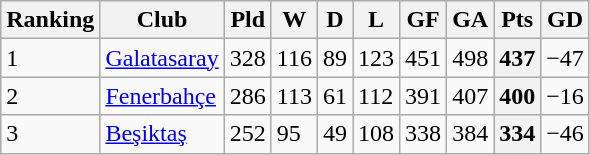<table class="wikitable sortable">
<tr>
<th>Ranking</th>
<th>Club</th>
<th>Pld</th>
<th>W</th>
<th>D</th>
<th>L</th>
<th>GF</th>
<th>GA</th>
<th>Pts</th>
<th>GD</th>
</tr>
<tr>
<td>1</td>
<td><a href='#'>Galatasaray</a></td>
<td>328</td>
<td>116</td>
<td>89</td>
<td>123</td>
<td>451</td>
<td>498</td>
<th>437</th>
<td>−47</td>
</tr>
<tr>
<td>2</td>
<td><a href='#'>Fenerbahçe</a></td>
<td>286</td>
<td>113</td>
<td>61</td>
<td>112</td>
<td>391</td>
<td>407</td>
<th>400</th>
<td>−16</td>
</tr>
<tr>
<td>3</td>
<td><a href='#'>Beşiktaş</a></td>
<td>252</td>
<td>95</td>
<td>49</td>
<td>108</td>
<td>338</td>
<td>384</td>
<th>334</th>
<td>−46</td>
</tr>
</table>
